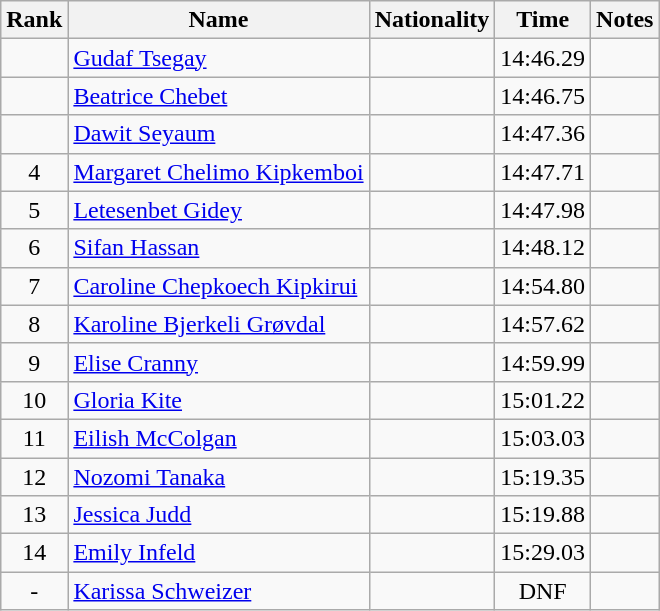<table class="wikitable sortable" style="text-align:center">
<tr>
<th>Rank</th>
<th>Name</th>
<th>Nationality</th>
<th>Time</th>
<th>Notes</th>
</tr>
<tr>
<td></td>
<td align=left><a href='#'>Gudaf Tsegay</a></td>
<td align=left></td>
<td>14:46.29</td>
<td></td>
</tr>
<tr>
<td></td>
<td align=left><a href='#'>Beatrice Chebet</a></td>
<td align=left></td>
<td>14:46.75</td>
<td></td>
</tr>
<tr>
<td></td>
<td align=left><a href='#'>Dawit Seyaum</a></td>
<td align=left></td>
<td>14:47.36</td>
<td></td>
</tr>
<tr>
<td>4</td>
<td align=left><a href='#'>Margaret Chelimo Kipkemboi</a></td>
<td align=left></td>
<td>14:47.71</td>
<td></td>
</tr>
<tr>
<td>5</td>
<td align=left><a href='#'>Letesenbet Gidey</a></td>
<td align=left></td>
<td>14:47.98</td>
<td></td>
</tr>
<tr>
<td>6</td>
<td align=left><a href='#'>Sifan Hassan</a></td>
<td align=left></td>
<td>14:48.12</td>
<td></td>
</tr>
<tr>
<td>7</td>
<td align=left><a href='#'>Caroline Chepkoech Kipkirui</a></td>
<td align=left></td>
<td>14:54.80</td>
<td></td>
</tr>
<tr>
<td>8</td>
<td align=left><a href='#'>Karoline Bjerkeli Grøvdal</a></td>
<td align=left></td>
<td>14:57.62</td>
<td></td>
</tr>
<tr>
<td>9</td>
<td align=left><a href='#'>Elise Cranny</a></td>
<td align=left></td>
<td>14:59.99</td>
<td></td>
</tr>
<tr>
<td>10</td>
<td align=left><a href='#'>Gloria Kite</a></td>
<td align=left></td>
<td>15:01.22</td>
<td></td>
</tr>
<tr>
<td>11</td>
<td align=left><a href='#'>Eilish McColgan</a></td>
<td align=left></td>
<td>15:03.03</td>
<td></td>
</tr>
<tr>
<td>12</td>
<td align=left><a href='#'>Nozomi Tanaka</a></td>
<td align=left></td>
<td>15:19.35</td>
<td></td>
</tr>
<tr>
<td>13</td>
<td align=left><a href='#'>Jessica Judd</a></td>
<td align=left></td>
<td>15:19.88</td>
<td></td>
</tr>
<tr>
<td>14</td>
<td align=left><a href='#'>Emily Infeld</a></td>
<td align=left></td>
<td>15:29.03</td>
<td></td>
</tr>
<tr>
<td>-</td>
<td align=left><a href='#'>Karissa Schweizer</a></td>
<td align=left></td>
<td>DNF</td>
<td></td>
</tr>
</table>
